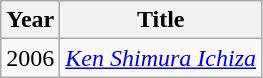<table class="wikitable">
<tr>
<th>Year</th>
<th>Title</th>
</tr>
<tr>
<td>2006</td>
<td><em><a href='#'>Ken Shimura Ichiza</a></em></td>
</tr>
</table>
